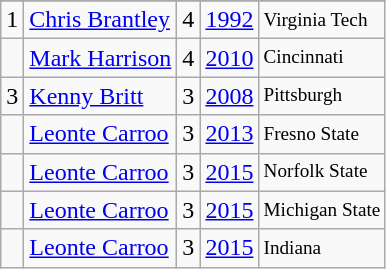<table class="wikitable">
<tr>
</tr>
<tr>
<td>1</td>
<td><a href='#'>Chris Brantley</a></td>
<td>4</td>
<td><a href='#'>1992</a></td>
<td style="font-size:80%;">Virginia Tech</td>
</tr>
<tr>
<td></td>
<td><a href='#'>Mark Harrison</a></td>
<td>4</td>
<td><a href='#'>2010</a></td>
<td style="font-size:80%;">Cincinnati</td>
</tr>
<tr>
<td>3</td>
<td><a href='#'>Kenny Britt</a></td>
<td>3</td>
<td><a href='#'>2008</a></td>
<td style="font-size:80%;">Pittsburgh</td>
</tr>
<tr>
<td></td>
<td><a href='#'>Leonte Carroo</a></td>
<td>3</td>
<td><a href='#'>2013</a></td>
<td style="font-size:80%;">Fresno State</td>
</tr>
<tr>
<td></td>
<td><a href='#'>Leonte Carroo</a></td>
<td>3</td>
<td><a href='#'>2015</a></td>
<td style="font-size:80%;">Norfolk State</td>
</tr>
<tr>
<td></td>
<td><a href='#'>Leonte Carroo</a></td>
<td>3</td>
<td><a href='#'>2015</a></td>
<td style="font-size:80%;">Michigan State</td>
</tr>
<tr>
<td></td>
<td><a href='#'>Leonte Carroo</a></td>
<td>3</td>
<td><a href='#'>2015</a></td>
<td style="font-size:80%;">Indiana</td>
</tr>
</table>
